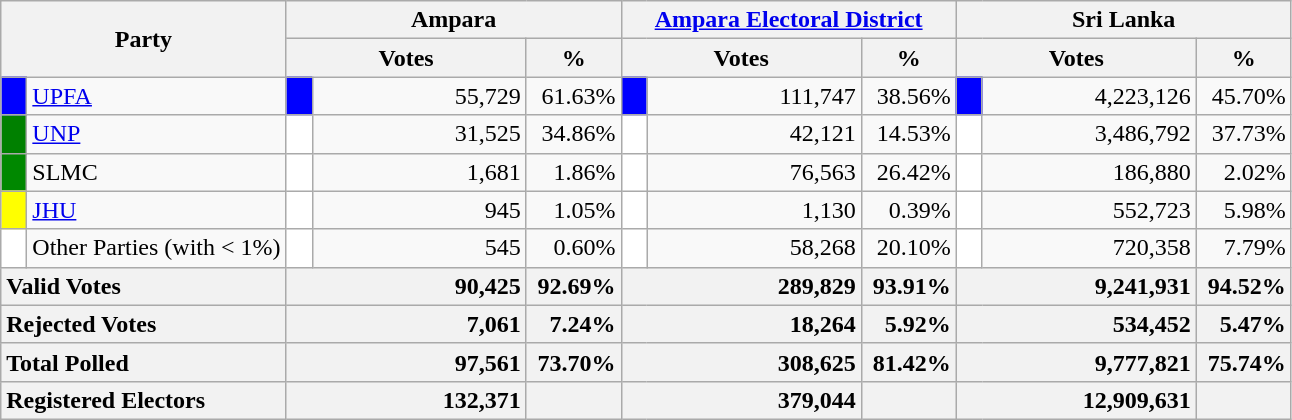<table class="wikitable">
<tr>
<th colspan="2" width="144px"rowspan="2">Party</th>
<th colspan="3" width="216px">Ampara</th>
<th colspan="3" width="216px"><a href='#'>Ampara Electoral District</a></th>
<th colspan="3" width="216px">Sri Lanka</th>
</tr>
<tr>
<th colspan="2" width="144px">Votes</th>
<th>%</th>
<th colspan="2" width="144px">Votes</th>
<th>%</th>
<th colspan="2" width="144px">Votes</th>
<th>%</th>
</tr>
<tr>
<td style="background-color:blue;" width="10px"></td>
<td style="text-align:left;"><a href='#'>UPFA</a></td>
<td style="background-color:blue;" width="10px"></td>
<td style="text-align:right;">55,729</td>
<td style="text-align:right;">61.63%</td>
<td style="background-color:blue;" width="10px"></td>
<td style="text-align:right;">111,747</td>
<td style="text-align:right;">38.56%</td>
<td style="background-color:blue;" width="10px"></td>
<td style="text-align:right;">4,223,126</td>
<td style="text-align:right;">45.70%</td>
</tr>
<tr>
<td style="background-color:green;" width="10px"></td>
<td style="text-align:left;"><a href='#'>UNP</a></td>
<td style="background-color:white;" width="10px"></td>
<td style="text-align:right;">31,525</td>
<td style="text-align:right;">34.86%</td>
<td style="background-color:white;" width="10px"></td>
<td style="text-align:right;">42,121</td>
<td style="text-align:right;">14.53%</td>
<td style="background-color:white;" width="10px"></td>
<td style="text-align:right;">3,486,792</td>
<td style="text-align:right;">37.73%</td>
</tr>
<tr>
<td style="background-color:#008800;" width="10px"></td>
<td style="text-align:left;">SLMC</td>
<td style="background-color:white;" width="10px"></td>
<td style="text-align:right;">1,681</td>
<td style="text-align:right;">1.86%</td>
<td style="background-color:white;" width="10px"></td>
<td style="text-align:right;">76,563</td>
<td style="text-align:right;">26.42%</td>
<td style="background-color:white;" width="10px"></td>
<td style="text-align:right;">186,880</td>
<td style="text-align:right;">2.02%</td>
</tr>
<tr>
<td style="background-color:yellow;" width="10px"></td>
<td style="text-align:left;"><a href='#'>JHU</a></td>
<td style="background-color:white;" width="10px"></td>
<td style="text-align:right;">945</td>
<td style="text-align:right;">1.05%</td>
<td style="background-color:white;" width="10px"></td>
<td style="text-align:right;">1,130</td>
<td style="text-align:right;">0.39%</td>
<td style="background-color:white;" width="10px"></td>
<td style="text-align:right;">552,723</td>
<td style="text-align:right;">5.98%</td>
</tr>
<tr>
<td style="background-color:white;" width="10px"></td>
<td style="text-align:left;">Other Parties (with < 1%)</td>
<td style="background-color:white;" width="10px"></td>
<td style="text-align:right;">545</td>
<td style="text-align:right;">0.60%</td>
<td style="background-color:white;" width="10px"></td>
<td style="text-align:right;">58,268</td>
<td style="text-align:right;">20.10%</td>
<td style="background-color:white;" width="10px"></td>
<td style="text-align:right;">720,358</td>
<td style="text-align:right;">7.79%</td>
</tr>
<tr>
<th colspan="2" width="144px"style="text-align:left;">Valid Votes</th>
<th style="text-align:right;"colspan="2" width="144px">90,425</th>
<th style="text-align:right;">92.69%</th>
<th style="text-align:right;"colspan="2" width="144px">289,829</th>
<th style="text-align:right;">93.91%</th>
<th style="text-align:right;"colspan="2" width="144px">9,241,931</th>
<th style="text-align:right;">94.52%</th>
</tr>
<tr>
<th colspan="2" width="144px"style="text-align:left;">Rejected Votes</th>
<th style="text-align:right;"colspan="2" width="144px">7,061</th>
<th style="text-align:right;">7.24%</th>
<th style="text-align:right;"colspan="2" width="144px">18,264</th>
<th style="text-align:right;">5.92%</th>
<th style="text-align:right;"colspan="2" width="144px">534,452</th>
<th style="text-align:right;">5.47%</th>
</tr>
<tr>
<th colspan="2" width="144px"style="text-align:left;">Total Polled</th>
<th style="text-align:right;"colspan="2" width="144px">97,561</th>
<th style="text-align:right;">73.70%</th>
<th style="text-align:right;"colspan="2" width="144px">308,625</th>
<th style="text-align:right;">81.42%</th>
<th style="text-align:right;"colspan="2" width="144px">9,777,821</th>
<th style="text-align:right;">75.74%</th>
</tr>
<tr>
<th colspan="2" width="144px"style="text-align:left;">Registered Electors</th>
<th style="text-align:right;"colspan="2" width="144px">132,371</th>
<th></th>
<th style="text-align:right;"colspan="2" width="144px">379,044</th>
<th></th>
<th style="text-align:right;"colspan="2" width="144px">12,909,631</th>
<th></th>
</tr>
</table>
